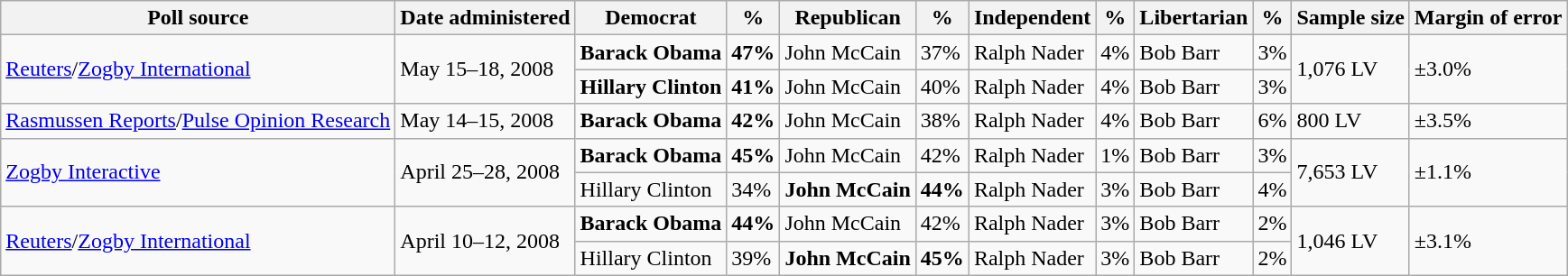<table class="wikitable">
<tr>
<th>Poll source</th>
<th>Date administered</th>
<th>Democrat</th>
<th>%</th>
<th>Republican</th>
<th>%</th>
<th>Independent</th>
<th>%</th>
<th>Libertarian</th>
<th>%</th>
<th>Sample size</th>
<th>Margin of error</th>
</tr>
<tr>
<td rowspan="2"><a href='#'>Reuters</a>/<a href='#'>Zogby International</a></td>
<td rowspan="2">May 15–18, 2008</td>
<td><strong>Barack Obama</strong></td>
<td><strong>47%</strong></td>
<td>John McCain</td>
<td>37%</td>
<td>Ralph Nader</td>
<td>4%</td>
<td>Bob Barr</td>
<td>3%</td>
<td rowspan="2">1,076 LV</td>
<td rowspan="2">±3.0%</td>
</tr>
<tr>
<td><strong>Hillary Clinton</strong></td>
<td><strong>41%</strong></td>
<td>John McCain</td>
<td>40%</td>
<td>Ralph Nader</td>
<td>4%</td>
<td>Bob Barr</td>
<td>3%</td>
</tr>
<tr>
<td><a href='#'>Rasmussen Reports</a>/<a href='#'>Pulse Opinion Research</a></td>
<td>May 14–15, 2008</td>
<td><strong>Barack Obama</strong></td>
<td><strong>42%</strong></td>
<td>John McCain</td>
<td>38%</td>
<td>Ralph Nader</td>
<td>4%</td>
<td>Bob Barr</td>
<td>6%</td>
<td>800 LV</td>
<td>±3.5%</td>
</tr>
<tr>
<td rowspan="2"><a href='#'>Zogby Interactive</a></td>
<td rowspan="2">April 25–28, 2008</td>
<td><strong>Barack Obama</strong></td>
<td><strong>45%</strong></td>
<td>John McCain</td>
<td>42%</td>
<td>Ralph Nader</td>
<td>1%</td>
<td>Bob Barr</td>
<td>3%</td>
<td rowspan="2">7,653 LV</td>
<td rowspan="2">±1.1%</td>
</tr>
<tr>
<td>Hillary Clinton</td>
<td>34%</td>
<td><strong>John McCain</strong></td>
<td><strong>44%</strong></td>
<td>Ralph Nader</td>
<td>3%</td>
<td>Bob Barr</td>
<td>4%</td>
</tr>
<tr>
<td rowspan="2"><a href='#'>Reuters</a>/<a href='#'>Zogby International</a></td>
<td rowspan="2">April 10–12, 2008</td>
<td><strong>Barack Obama</strong></td>
<td><strong>44%</strong></td>
<td>John McCain</td>
<td>42%</td>
<td>Ralph Nader</td>
<td>3%</td>
<td>Bob Barr</td>
<td>2%</td>
<td rowspan="2">1,046 LV</td>
<td rowspan="2">±3.1%</td>
</tr>
<tr>
<td>Hillary Clinton</td>
<td>39%</td>
<td><strong>John McCain</strong></td>
<td><strong>45%</strong></td>
<td>Ralph Nader</td>
<td>3%</td>
<td>Bob Barr</td>
<td>2%</td>
</tr>
</table>
